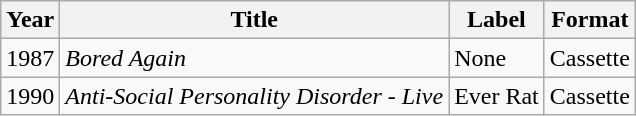<table class="wikitable">
<tr>
<th>Year</th>
<th>Title</th>
<th>Label</th>
<th>Format</th>
</tr>
<tr>
<td>1987</td>
<td><em>Bored Again</em></td>
<td>None</td>
<td>Cassette</td>
</tr>
<tr>
<td>1990</td>
<td><em>Anti-Social Personality Disorder - Live</em></td>
<td>Ever Rat</td>
<td>Cassette</td>
</tr>
</table>
